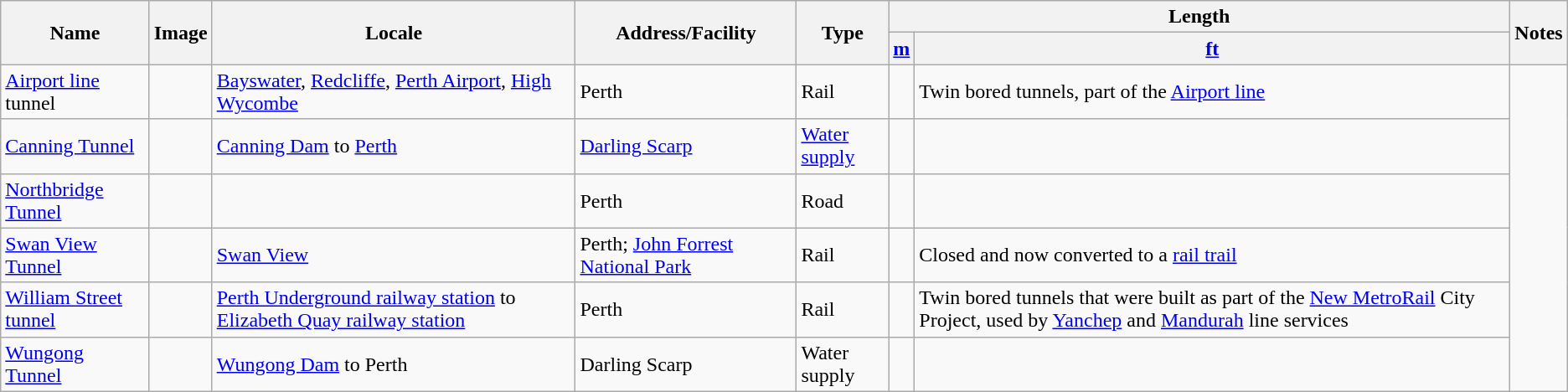<table class="wikitable sortable">
<tr>
<th rowspan=2>Name</th>
<th rowspan=2>Image</th>
<th rowspan=2>Locale</th>
<th rowspan=2>Address/Facility</th>
<th rowspan=2>Type</th>
<th colspan=2>Length</th>
<th rowspan=2>Notes</th>
</tr>
<tr>
<th><a href='#'>m</a></th>
<th><a href='#'>ft</a></th>
</tr>
<tr>
<td><a href='#'>Airport line</a> tunnel</td>
<td></td>
<td><a href='#'>Bayswater</a>, <a href='#'>Redcliffe</a>, <a href='#'>Perth Airport</a>, <a href='#'>High Wycombe</a></td>
<td>Perth</td>
<td>Rail</td>
<td></td>
<td>Twin bored tunnels, part of the <a href='#'>Airport line</a></td>
</tr>
<tr>
<td><a href='#'>Canning Tunnel</a></td>
<td></td>
<td><a href='#'>Canning Dam</a> to <a href='#'>Perth</a></td>
<td><a href='#'>Darling Scarp</a></td>
<td><a href='#'>Water supply</a></td>
<td></td>
<td></td>
</tr>
<tr>
<td><a href='#'>Northbridge Tunnel</a></td>
<td></td>
<td></td>
<td>Perth</td>
<td>Road</td>
<td></td>
<td></td>
</tr>
<tr>
<td><a href='#'>Swan View Tunnel</a></td>
<td></td>
<td><a href='#'>Swan View</a></td>
<td>Perth; <a href='#'>John Forrest National Park</a></td>
<td>Rail</td>
<td></td>
<td>Closed and now converted to a <a href='#'>rail trail</a></td>
</tr>
<tr>
<td><a href='#'>William Street tunnel</a></td>
<td></td>
<td><a href='#'>Perth Underground railway station</a> to <a href='#'>Elizabeth Quay railway station</a></td>
<td>Perth</td>
<td>Rail</td>
<td></td>
<td>Twin bored tunnels that were built as part of the <a href='#'>New MetroRail</a> City Project, used by <a href='#'>Yanchep</a> and <a href='#'>Mandurah</a> line services</td>
</tr>
<tr>
<td><a href='#'>Wungong Tunnel</a></td>
<td></td>
<td><a href='#'>Wungong Dam</a> to Perth</td>
<td>Darling Scarp</td>
<td>Water supply</td>
<td></td>
<td></td>
</tr>
</table>
